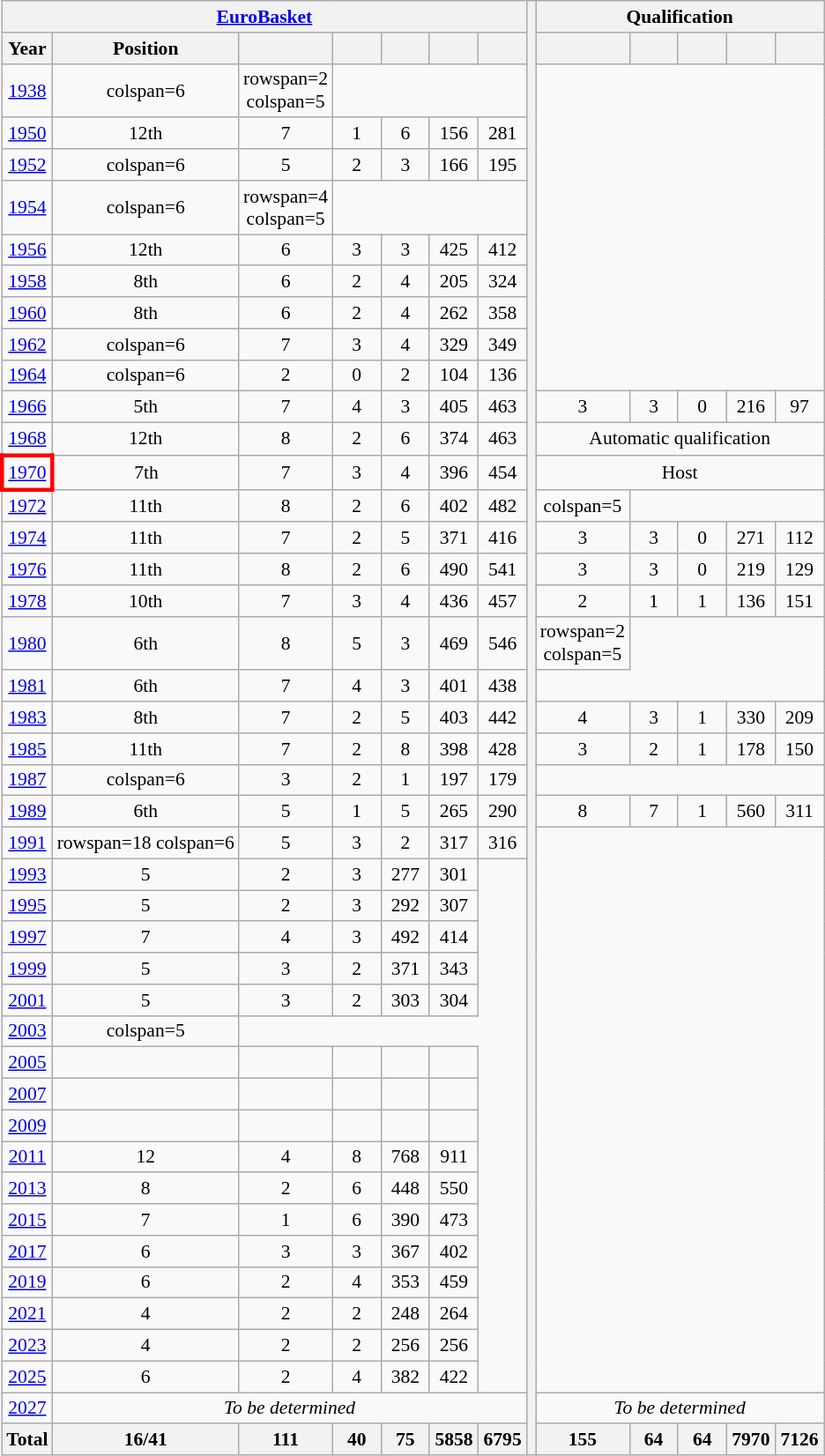<table class="wikitable" style="text-align:center;font-size:90%;">
<tr>
<th colspan="7"><a href='#'>EuroBasket</a></th>
<th rowspan="44"></th>
<th colspan="5">Qualification</th>
</tr>
<tr>
<th>Year</th>
<th>Position</th>
<th width="30"></th>
<th width="30"></th>
<th width="30"></th>
<th width="30"></th>
<th width="30"></th>
<th width="30"></th>
<th width="30"></th>
<th width="30"></th>
<th width="30"></th>
<th width="30"></th>
</tr>
<tr>
<td> <a href='#'>1938</a></td>
<td>colspan=6 </td>
<td>rowspan=2 colspan=5 </td>
</tr>
<tr>
<td> <a href='#'>1950</a></td>
<td>12th</td>
<td>7</td>
<td>1</td>
<td>6</td>
<td>156</td>
<td>281</td>
</tr>
<tr>
<td> <a href='#'>1952</a></td>
<td>colspan=6 </td>
<td>5</td>
<td>2</td>
<td>3</td>
<td>166</td>
<td>195</td>
</tr>
<tr>
<td> <a href='#'>1954</a></td>
<td>colspan=6 </td>
<td>rowspan=4 colspan=5 </td>
</tr>
<tr>
<td> <a href='#'>1956</a></td>
<td>12th</td>
<td>6</td>
<td>3</td>
<td>3</td>
<td>425</td>
<td>412</td>
</tr>
<tr>
<td> <a href='#'>1958</a></td>
<td>8th</td>
<td>6</td>
<td>2</td>
<td>4</td>
<td>205</td>
<td>324</td>
</tr>
<tr>
<td> <a href='#'>1960</a></td>
<td>8th</td>
<td>6</td>
<td>2</td>
<td>4</td>
<td>262</td>
<td>358</td>
</tr>
<tr>
<td> <a href='#'>1962</a></td>
<td>colspan=6 </td>
<td>7</td>
<td>3</td>
<td>4</td>
<td>329</td>
<td>349</td>
</tr>
<tr>
<td> <a href='#'>1964</a></td>
<td>colspan=6 </td>
<td>2</td>
<td>0</td>
<td>2</td>
<td>104</td>
<td>136</td>
</tr>
<tr>
<td> <a href='#'>1966</a></td>
<td>5th</td>
<td>7</td>
<td>4</td>
<td>3</td>
<td>405</td>
<td>463</td>
<td>3</td>
<td>3</td>
<td>0</td>
<td>216</td>
<td>97</td>
</tr>
<tr>
<td> <a href='#'>1968</a></td>
<td>12th</td>
<td>8</td>
<td>2</td>
<td>6</td>
<td>374</td>
<td>463</td>
<td colspan=5>Automatic qualification</td>
</tr>
<tr>
<td style="border: 3px solid red"> <a href='#'>1970</a></td>
<td>7th</td>
<td>7</td>
<td>3</td>
<td>4</td>
<td>396</td>
<td>454</td>
<td colspan=5>Host</td>
</tr>
<tr>
<td> <a href='#'>1972</a></td>
<td>11th</td>
<td>8</td>
<td>2</td>
<td>6</td>
<td>402</td>
<td>482</td>
<td>colspan=5 </td>
</tr>
<tr>
<td> <a href='#'>1974</a></td>
<td>11th</td>
<td>7</td>
<td>2</td>
<td>5</td>
<td>371</td>
<td>416</td>
<td>3</td>
<td>3</td>
<td>0</td>
<td>271</td>
<td>112</td>
</tr>
<tr>
<td> <a href='#'>1976</a></td>
<td>11th</td>
<td>8</td>
<td>2</td>
<td>6</td>
<td>490</td>
<td>541</td>
<td>3</td>
<td>3</td>
<td>0</td>
<td>219</td>
<td>129</td>
</tr>
<tr>
<td> <a href='#'>1978</a></td>
<td>10th</td>
<td>7</td>
<td>3</td>
<td>4</td>
<td>436</td>
<td>457</td>
<td>2</td>
<td>1</td>
<td>1</td>
<td>136</td>
<td>151</td>
</tr>
<tr>
<td> <a href='#'>1980</a></td>
<td>6th</td>
<td>8</td>
<td>5</td>
<td>3</td>
<td>469</td>
<td>546</td>
<td>rowspan=2 colspan=5 </td>
</tr>
<tr>
<td> <a href='#'>1981</a></td>
<td>6th</td>
<td>7</td>
<td>4</td>
<td>3</td>
<td>401</td>
<td>438</td>
</tr>
<tr>
<td> <a href='#'>1983</a></td>
<td>8th</td>
<td>7</td>
<td>2</td>
<td>5</td>
<td>403</td>
<td>442</td>
<td>4</td>
<td>3</td>
<td>1</td>
<td>330</td>
<td>209</td>
</tr>
<tr>
<td> <a href='#'>1985</a></td>
<td>11th</td>
<td>7</td>
<td>2</td>
<td>8</td>
<td>398</td>
<td>428</td>
<td>3</td>
<td>2</td>
<td>1</td>
<td>178</td>
<td>150</td>
</tr>
<tr>
<td> <a href='#'>1987</a></td>
<td>colspan=6 </td>
<td>3</td>
<td>2</td>
<td>1</td>
<td>197</td>
<td>179</td>
</tr>
<tr>
<td> <a href='#'>1989</a></td>
<td>6th</td>
<td>5</td>
<td>1</td>
<td>5</td>
<td>265</td>
<td>290</td>
<td>8</td>
<td>7</td>
<td>1</td>
<td>560</td>
<td>311</td>
</tr>
<tr>
<td> <a href='#'>1991</a></td>
<td>rowspan=18 colspan=6 </td>
<td>5</td>
<td>3</td>
<td>2</td>
<td>317</td>
<td>316</td>
</tr>
<tr>
<td> <a href='#'>1993</a></td>
<td>5</td>
<td>2</td>
<td>3</td>
<td>277</td>
<td>301</td>
</tr>
<tr>
<td> <a href='#'>1995</a></td>
<td>5</td>
<td>2</td>
<td>3</td>
<td>292</td>
<td>307</td>
</tr>
<tr>
<td> <a href='#'>1997</a></td>
<td>7</td>
<td>4</td>
<td>3</td>
<td>492</td>
<td>414</td>
</tr>
<tr>
<td> <a href='#'>1999</a></td>
<td>5</td>
<td>3</td>
<td>2</td>
<td>371</td>
<td>343</td>
</tr>
<tr>
<td> <a href='#'>2001</a></td>
<td>5</td>
<td>3</td>
<td>2</td>
<td>303</td>
<td>304</td>
</tr>
<tr>
<td> <a href='#'>2003</a></td>
<td>colspan=5 </td>
</tr>
<tr>
<td> <a href='#'>2005</a></td>
<td></td>
<td></td>
<td></td>
<td></td>
<td></td>
</tr>
<tr>
<td> <a href='#'>2007</a></td>
<td></td>
<td></td>
<td></td>
<td></td>
<td></td>
</tr>
<tr>
<td> <a href='#'>2009</a></td>
<td></td>
<td></td>
<td></td>
<td></td>
<td></td>
</tr>
<tr>
<td> <a href='#'>2011</a></td>
<td>12</td>
<td>4</td>
<td>8</td>
<td>768</td>
<td>911</td>
</tr>
<tr>
<td> <a href='#'>2013</a></td>
<td>8</td>
<td>2</td>
<td>6</td>
<td>448</td>
<td>550</td>
</tr>
<tr>
<td> <a href='#'>2015</a></td>
<td>7</td>
<td>1</td>
<td>6</td>
<td>390</td>
<td>473</td>
</tr>
<tr>
<td><a href='#'>2017</a></td>
<td>6</td>
<td>3</td>
<td>3</td>
<td>367</td>
<td>402</td>
</tr>
<tr>
<td> <a href='#'>2019</a></td>
<td>6</td>
<td>2</td>
<td>4</td>
<td>353</td>
<td>459</td>
</tr>
<tr>
<td> <a href='#'>2021</a></td>
<td>4</td>
<td>2</td>
<td>2</td>
<td>248</td>
<td>264</td>
</tr>
<tr>
<td> <a href='#'>2023</a></td>
<td>4</td>
<td>2</td>
<td>2</td>
<td>256</td>
<td>256</td>
</tr>
<tr>
<td> <a href='#'>2025</a></td>
<td>6</td>
<td>2</td>
<td>4</td>
<td>382</td>
<td>422</td>
</tr>
<tr>
<td> <a href='#'>2027</a></td>
<td colspan=6><em>To be determined</em></td>
<td colspan=5><em>To be determined</em></td>
</tr>
<tr>
<th>Total</th>
<th>16/41</th>
<th>111</th>
<th>40</th>
<th>75</th>
<th>5858</th>
<th>6795</th>
<th>155</th>
<th>64</th>
<th>64</th>
<th>7970</th>
<th>7126</th>
</tr>
</table>
